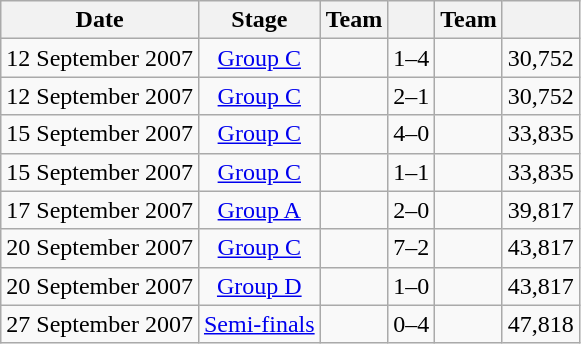<table class="wikitable">
<tr>
<th>Date</th>
<th>Stage</th>
<th>Team</th>
<th></th>
<th>Team</th>
<th></th>
</tr>
<tr align=center>
<td>12 September 2007</td>
<td><a href='#'>Group C</a></td>
<td></td>
<td>1–4</td>
<td></td>
<td>30,752</td>
</tr>
<tr align=center>
<td>12 September 2007</td>
<td><a href='#'>Group C</a></td>
<td></td>
<td>2–1</td>
<td></td>
<td>30,752</td>
</tr>
<tr align=center>
<td>15 September 2007</td>
<td><a href='#'>Group C</a></td>
<td></td>
<td>4–0</td>
<td></td>
<td>33,835</td>
</tr>
<tr align=center>
<td>15 September 2007</td>
<td><a href='#'>Group C</a></td>
<td></td>
<td>1–1</td>
<td></td>
<td>33,835</td>
</tr>
<tr align=center>
<td>17 September 2007</td>
<td><a href='#'>Group A</a></td>
<td></td>
<td>2–0</td>
<td></td>
<td>39,817</td>
</tr>
<tr align=center>
<td>20 September 2007</td>
<td><a href='#'>Group C</a></td>
<td></td>
<td>7–2</td>
<td></td>
<td>43,817</td>
</tr>
<tr align=center>
<td>20 September 2007</td>
<td><a href='#'>Group D</a></td>
<td></td>
<td>1–0</td>
<td></td>
<td>43,817</td>
</tr>
<tr align=center>
<td>27 September 2007</td>
<td><a href='#'>Semi-finals</a></td>
<td></td>
<td>0–4</td>
<td></td>
<td>47,818</td>
</tr>
</table>
